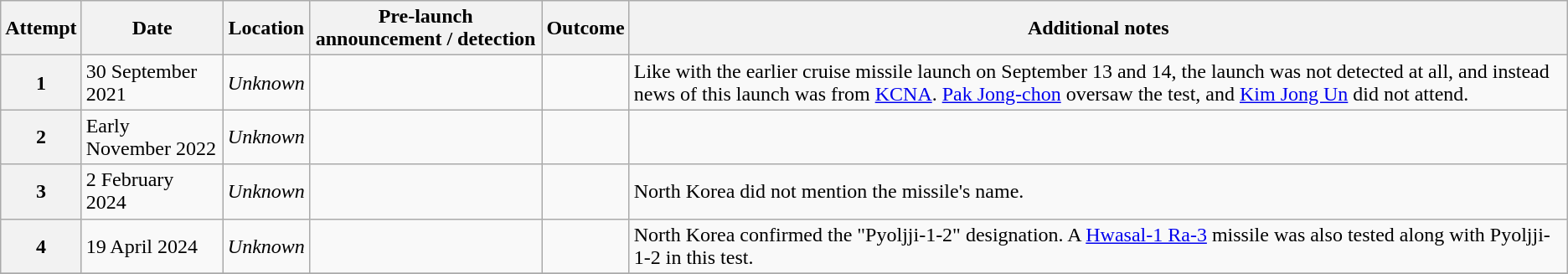<table class="wikitable">
<tr>
<th scope="col">Attempt</th>
<th scope="col">Date</th>
<th scope="col">Location</th>
<th scope="col">Pre-launch announcement / detection</th>
<th scope="col">Outcome</th>
<th scope="col">Additional notes</th>
</tr>
<tr>
<th scope="row">1</th>
<td>30 September 2021</td>
<td><em>Unknown</em></td>
<td></td>
<td></td>
<td>Like with the earlier cruise missile launch on September 13 and 14, the launch was not detected at all, and instead news of this launch was from <a href='#'>KCNA</a>. <a href='#'>Pak Jong-chon</a> oversaw the test, and <a href='#'>Kim Jong Un</a> did not attend.</td>
</tr>
<tr>
<th scope="row">2</th>
<td>Early November 2022</td>
<td><em>Unknown</em></td>
<td></td>
<td></td>
<td></td>
</tr>
<tr>
<th scope="row">3</th>
<td>2 February 2024</td>
<td><em>Unknown</em></td>
<td></td>
<td></td>
<td>North Korea did not mention the missile's name.</td>
</tr>
<tr>
<th scope="row">4</th>
<td>19 April 2024</td>
<td><em>Unknown</em></td>
<td></td>
<td></td>
<td>North Korea confirmed the "Pyoljji-1-2" designation. A <a href='#'>Hwasal-1 Ra-3</a> missile was also tested along with Pyoljji-1-2 in this test.</td>
</tr>
<tr>
</tr>
</table>
